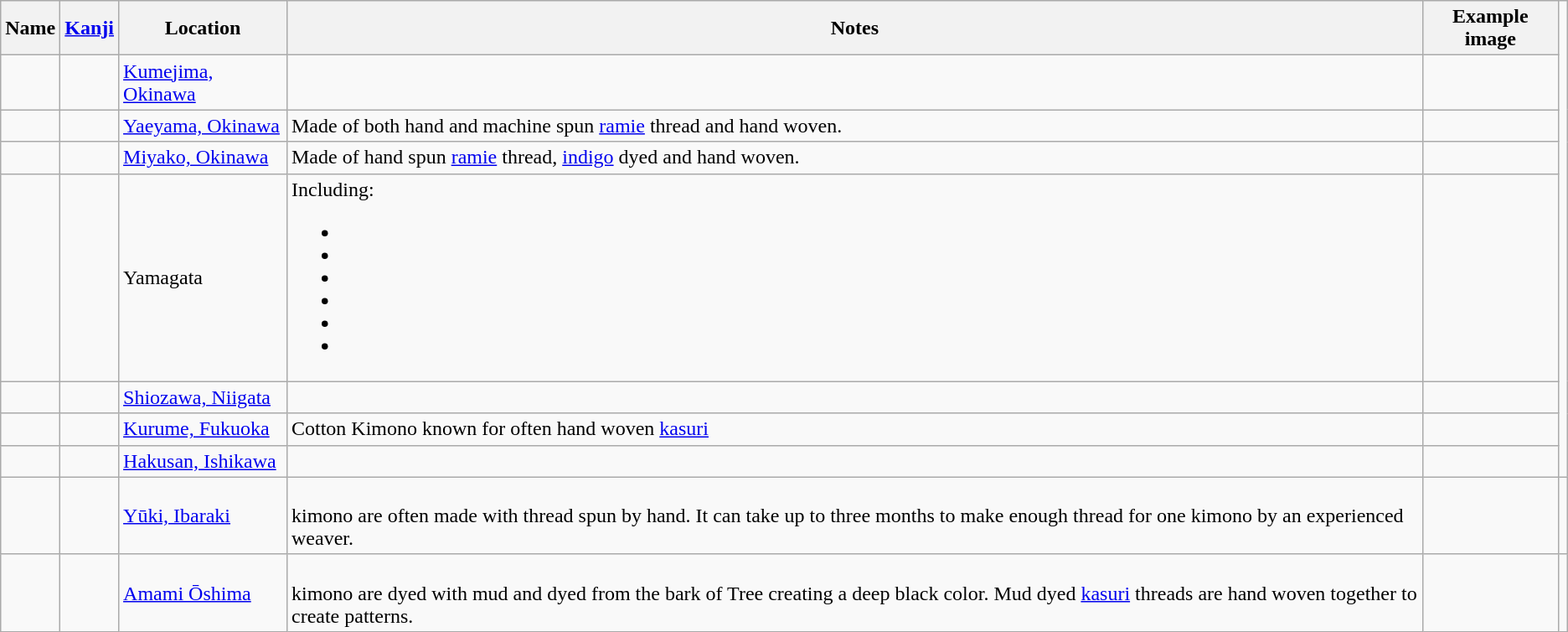<table class="wikitable">
<tr>
<th>Name</th>
<th><a href='#'>Kanji</a></th>
<th>Location</th>
<th>Notes</th>
<th>Example image</th>
</tr>
<tr>
<td></td>
<td></td>
<td><a href='#'>Kumejima, Okinawa</a></td>
<td></td>
<td></td>
</tr>
<tr>
<td></td>
<td></td>
<td><a href='#'>Yaeyama, Okinawa</a></td>
<td>Made of both hand and machine spun <a href='#'>ramie</a> thread and hand woven.</td>
<td></td>
</tr>
<tr>
<td></td>
<td></td>
<td><a href='#'>Miyako, Okinawa</a></td>
<td>Made of hand spun <a href='#'>ramie</a> thread, <a href='#'>indigo</a> dyed and hand woven.</td>
<td></td>
</tr>
<tr>
<td></td>
<td></td>
<td>Yamagata</td>
<td>Including:<br><ul><li></li><li></li><li></li><li></li><li></li><li></li></ul></td>
<td></td>
</tr>
<tr>
<td></td>
<td></td>
<td><a href='#'>Shiozawa, Niigata</a></td>
<td></td>
<td></td>
</tr>
<tr>
<td></td>
<td></td>
<td><a href='#'>Kurume, Fukuoka</a></td>
<td>Cotton Kimono known for often hand woven <a href='#'>kasuri</a></td>
<td></td>
</tr>
<tr>
<td></td>
<td></td>
<td><a href='#'>Hakusan, Ishikawa</a></td>
<td></td>
<td></td>
</tr>
<tr>
<td></td>
<td></td>
<td><a href='#'>Yūki, Ibaraki</a></td>
<td><br> kimono are often made with thread spun by hand. It can take up to three months to make enough thread for one kimono by an experienced weaver.</td>
<td></td>
<td></td>
</tr>
<tr>
<td></td>
<td></td>
<td><a href='#'>Amami Ōshima</a></td>
<td><br> kimono are dyed with mud and dyed from the bark of  Tree creating a deep black color. Mud dyed <a href='#'>kasuri</a> threads are hand woven together to create patterns.</td>
<td></td>
</tr>
</table>
